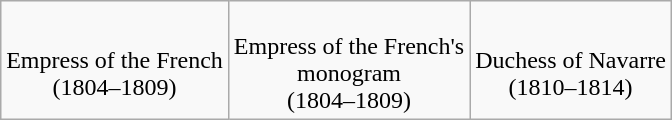<table class="wikitable" style="margin:1em auto; text-align:center;">
<tr>
<td><br>Empress of the French<br>(1804–1809)</td>
<td><br>Empress of the French's<br>monogram<br>(1804–1809)</td>
<td><br>Duchess of Navarre<br>(1810–1814)</td>
</tr>
</table>
